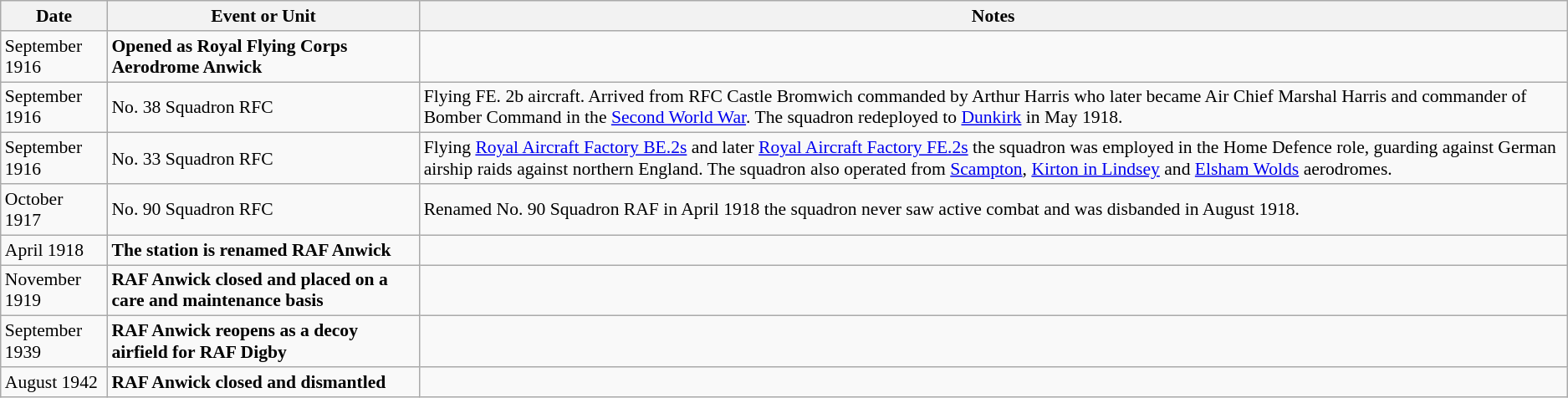<table class="wikitable" style="font-size:90%;">
<tr>
<th>Date</th>
<th>Event or Unit</th>
<th>Notes</th>
</tr>
<tr>
<td>September 1916</td>
<td><strong>Opened as Royal Flying Corps Aerodrome Anwick</strong></td>
</tr>
<tr>
<td>September 1916</td>
<td>No. 38 Squadron RFC</td>
<td>Flying FE. 2b aircraft. Arrived from RFC Castle Bromwich commanded by Arthur Harris who later became Air Chief Marshal Harris and commander of Bomber Command in the <a href='#'>Second World War</a>. The squadron redeployed to <a href='#'>Dunkirk</a> in May 1918.</td>
</tr>
<tr>
<td>September 1916</td>
<td>No. 33 Squadron RFC</td>
<td>Flying <a href='#'>Royal Aircraft Factory BE.2s</a> and later <a href='#'>Royal Aircraft Factory FE.2s</a> the squadron was employed in the Home Defence role, guarding against German airship raids against northern England. The squadron also operated from <a href='#'>Scampton</a>, <a href='#'>Kirton in Lindsey</a> and <a href='#'>Elsham Wolds</a> aerodromes.</td>
</tr>
<tr>
<td>October  1917</td>
<td>No. 90 Squadron RFC</td>
<td>Renamed No. 90 Squadron RAF in April 1918 the squadron never saw active combat and was disbanded in August 1918.</td>
</tr>
<tr>
<td>April 1918</td>
<td><strong>The station is renamed RAF Anwick</strong></td>
<td></td>
</tr>
<tr>
<td>November 1919</td>
<td><strong>RAF Anwick closed and placed on a care and maintenance basis</strong></td>
<td></td>
</tr>
<tr>
<td>September 1939</td>
<td><strong>RAF Anwick reopens as a decoy airfield for RAF Digby</strong></td>
<td></td>
</tr>
<tr>
<td>August 1942</td>
<td><strong>RAF Anwick closed and dismantled</strong></td>
<td></td>
</tr>
</table>
